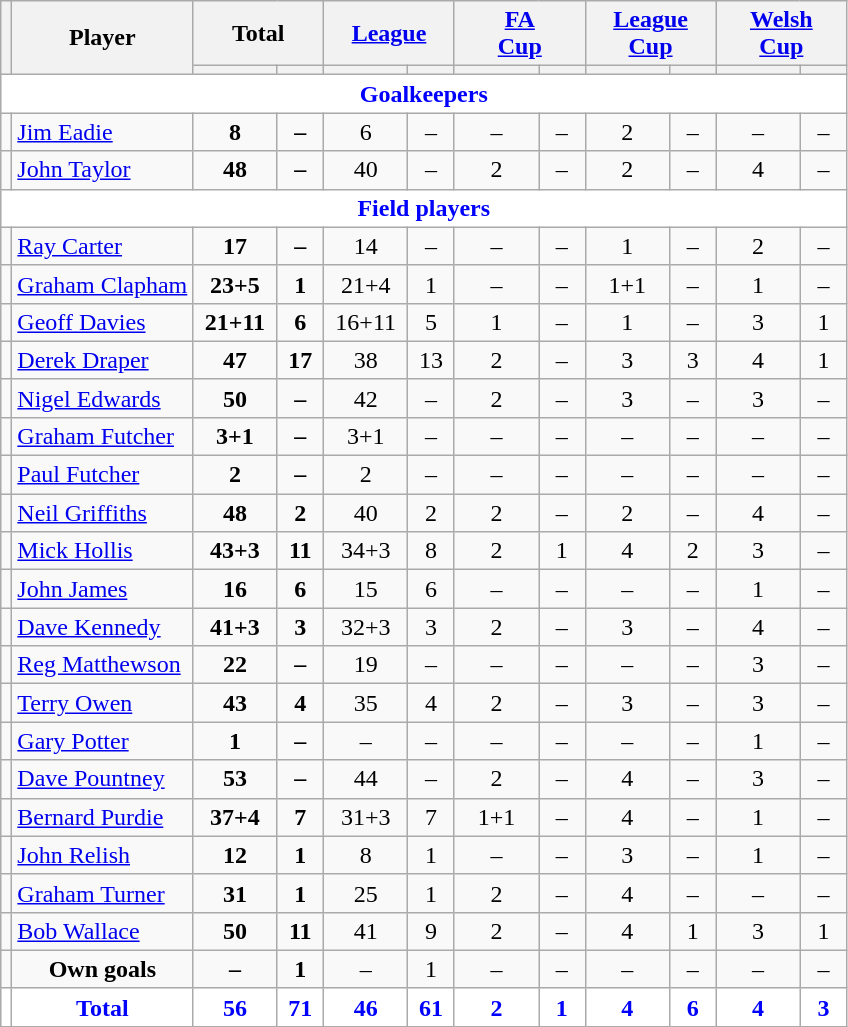<table class="wikitable"  style="text-align:center;">
<tr>
<th rowspan="2" style="font-size:80%;"></th>
<th rowspan="2">Player</th>
<th colspan="2">Total</th>
<th colspan="2"><a href='#'>League</a></th>
<th colspan="2"><a href='#'>FA<br>Cup</a></th>
<th colspan="2"><a href='#'>League<br>Cup</a></th>
<th colspan="2"><a href='#'>Welsh<br>Cup</a></th>
</tr>
<tr>
<th style="width: 50px; font-size:80%;"></th>
<th style="width: 25px; font-size:80%;"></th>
<th style="width: 50px; font-size:80%;"></th>
<th style="width: 25px; font-size:80%;"></th>
<th style="width: 50px; font-size:80%;"></th>
<th style="width: 25px; font-size:80%;"></th>
<th style="width: 50px; font-size:80%;"></th>
<th style="width: 25px; font-size:80%;"></th>
<th style="width: 50px; font-size:80%;"></th>
<th style="width: 25px; font-size:80%;"></th>
</tr>
<tr>
<td colspan="12" style="background:white; color:blue; text-align:center;"><strong>Goalkeepers</strong></td>
</tr>
<tr>
<td></td>
<td style="text-align:left;"><a href='#'>Jim Eadie</a></td>
<td><strong>8</strong></td>
<td><strong>–</strong></td>
<td>6</td>
<td>–</td>
<td>–</td>
<td>–</td>
<td>2</td>
<td>–</td>
<td>–</td>
<td>–</td>
</tr>
<tr>
<td></td>
<td style="text-align:left;"><a href='#'>John Taylor</a></td>
<td><strong>48</strong></td>
<td><strong>–</strong></td>
<td>40</td>
<td>–</td>
<td>2</td>
<td>–</td>
<td>2</td>
<td>–</td>
<td>4</td>
<td>–</td>
</tr>
<tr>
<td colspan="12" style="background:white; color:blue; text-align:center;"><strong>Field players</strong></td>
</tr>
<tr>
<td></td>
<td style="text-align:left;"><a href='#'>Ray Carter</a></td>
<td><strong>17</strong></td>
<td><strong>–</strong></td>
<td>14</td>
<td>–</td>
<td>–</td>
<td>–</td>
<td>1</td>
<td>–</td>
<td>2</td>
<td>–</td>
</tr>
<tr>
<td></td>
<td style="text-align:left;"><a href='#'>Graham Clapham</a></td>
<td><strong>23+5</strong></td>
<td><strong>1</strong></td>
<td>21+4</td>
<td>1</td>
<td>–</td>
<td>–</td>
<td>1+1</td>
<td>–</td>
<td>1</td>
<td>–</td>
</tr>
<tr>
<td></td>
<td style="text-align:left;"><a href='#'>Geoff Davies</a></td>
<td><strong>21+11</strong></td>
<td><strong>6</strong></td>
<td>16+11</td>
<td>5</td>
<td>1</td>
<td>–</td>
<td>1</td>
<td>–</td>
<td>3</td>
<td>1</td>
</tr>
<tr>
<td></td>
<td style="text-align:left;"><a href='#'>Derek Draper</a></td>
<td><strong>47</strong></td>
<td><strong>17</strong></td>
<td>38</td>
<td>13</td>
<td>2</td>
<td>–</td>
<td>3</td>
<td>3</td>
<td>4</td>
<td>1</td>
</tr>
<tr>
<td></td>
<td style="text-align:left;"><a href='#'>Nigel Edwards</a></td>
<td><strong>50</strong></td>
<td><strong>–</strong></td>
<td>42</td>
<td>–</td>
<td>2</td>
<td>–</td>
<td>3</td>
<td>–</td>
<td>3</td>
<td>–</td>
</tr>
<tr>
<td></td>
<td style="text-align:left;"><a href='#'>Graham Futcher</a></td>
<td><strong>3+1</strong></td>
<td><strong>–</strong></td>
<td>3+1</td>
<td>–</td>
<td>–</td>
<td>–</td>
<td>–</td>
<td>–</td>
<td>–</td>
<td>–</td>
</tr>
<tr>
<td></td>
<td style="text-align:left;"><a href='#'>Paul Futcher</a></td>
<td><strong>2</strong></td>
<td><strong>–</strong></td>
<td>2</td>
<td>–</td>
<td>–</td>
<td>–</td>
<td>–</td>
<td>–</td>
<td>–</td>
<td>–</td>
</tr>
<tr>
<td></td>
<td style="text-align:left;"><a href='#'>Neil Griffiths</a></td>
<td><strong>48</strong></td>
<td><strong>2</strong></td>
<td>40</td>
<td>2</td>
<td>2</td>
<td>–</td>
<td>2</td>
<td>–</td>
<td>4</td>
<td>–</td>
</tr>
<tr>
<td></td>
<td style="text-align:left;"><a href='#'>Mick Hollis</a></td>
<td><strong>43+3</strong></td>
<td><strong>11</strong></td>
<td>34+3</td>
<td>8</td>
<td>2</td>
<td>1</td>
<td>4</td>
<td>2</td>
<td>3</td>
<td>–</td>
</tr>
<tr>
<td></td>
<td style="text-align:left;"><a href='#'>John James</a></td>
<td><strong>16</strong></td>
<td><strong>6</strong></td>
<td>15</td>
<td>6</td>
<td>–</td>
<td>–</td>
<td>–</td>
<td>–</td>
<td>1</td>
<td>–</td>
</tr>
<tr>
<td></td>
<td style="text-align:left;"><a href='#'>Dave Kennedy</a></td>
<td><strong>41+3</strong></td>
<td><strong>3</strong></td>
<td>32+3</td>
<td>3</td>
<td>2</td>
<td>–</td>
<td>3</td>
<td>–</td>
<td>4</td>
<td>–</td>
</tr>
<tr>
<td></td>
<td style="text-align:left;"><a href='#'>Reg Matthewson</a></td>
<td><strong>22</strong></td>
<td><strong>–</strong></td>
<td>19</td>
<td>–</td>
<td>–</td>
<td>–</td>
<td>–</td>
<td>–</td>
<td>3</td>
<td>–</td>
</tr>
<tr>
<td></td>
<td style="text-align:left;"><a href='#'>Terry Owen</a></td>
<td><strong>43</strong></td>
<td><strong>4</strong></td>
<td>35</td>
<td>4</td>
<td>2</td>
<td>–</td>
<td>3</td>
<td>–</td>
<td>3</td>
<td>–</td>
</tr>
<tr>
<td></td>
<td style="text-align:left;"><a href='#'>Gary Potter</a></td>
<td><strong>1</strong></td>
<td><strong>–</strong></td>
<td>–</td>
<td>–</td>
<td>–</td>
<td>–</td>
<td>–</td>
<td>–</td>
<td>1</td>
<td>–</td>
</tr>
<tr>
<td></td>
<td style="text-align:left;"><a href='#'>Dave Pountney</a></td>
<td><strong>53</strong></td>
<td><strong>–</strong></td>
<td>44</td>
<td>–</td>
<td>2</td>
<td>–</td>
<td>4</td>
<td>–</td>
<td>3</td>
<td>–</td>
</tr>
<tr>
<td></td>
<td style="text-align:left;"><a href='#'>Bernard Purdie</a></td>
<td><strong>37+4</strong></td>
<td><strong>7</strong></td>
<td>31+3</td>
<td>7</td>
<td>1+1</td>
<td>–</td>
<td>4</td>
<td>–</td>
<td>1</td>
<td>–</td>
</tr>
<tr>
<td></td>
<td style="text-align:left;"><a href='#'>John Relish</a></td>
<td><strong>12</strong></td>
<td><strong>1</strong></td>
<td>8</td>
<td>1</td>
<td>–</td>
<td>–</td>
<td>3</td>
<td>–</td>
<td>1</td>
<td>–</td>
</tr>
<tr>
<td></td>
<td style="text-align:left;"><a href='#'>Graham Turner</a></td>
<td><strong>31</strong></td>
<td><strong>1</strong></td>
<td>25</td>
<td>1</td>
<td>2</td>
<td>–</td>
<td>4</td>
<td>–</td>
<td>–</td>
<td>–</td>
</tr>
<tr>
<td></td>
<td style="text-align:left;"><a href='#'>Bob Wallace</a></td>
<td><strong>50</strong></td>
<td><strong>11</strong></td>
<td>41</td>
<td>9</td>
<td>2</td>
<td>–</td>
<td>4</td>
<td>1</td>
<td>3</td>
<td>1</td>
</tr>
<tr>
<td></td>
<td><strong>Own goals</strong></td>
<td><strong>–</strong></td>
<td><strong>1</strong></td>
<td>–</td>
<td>1</td>
<td>–</td>
<td>–</td>
<td>–</td>
<td>–</td>
<td>–</td>
<td>–</td>
</tr>
<tr style="background:white; color:blue; text-align:center;">
<td></td>
<td><strong>Total</strong></td>
<td><strong>56</strong></td>
<td><strong>71</strong></td>
<td><strong>46</strong></td>
<td><strong>61</strong></td>
<td><strong>2</strong></td>
<td><strong>1</strong></td>
<td><strong>4</strong></td>
<td><strong>6</strong></td>
<td><strong>4</strong></td>
<td><strong>3</strong></td>
</tr>
</table>
